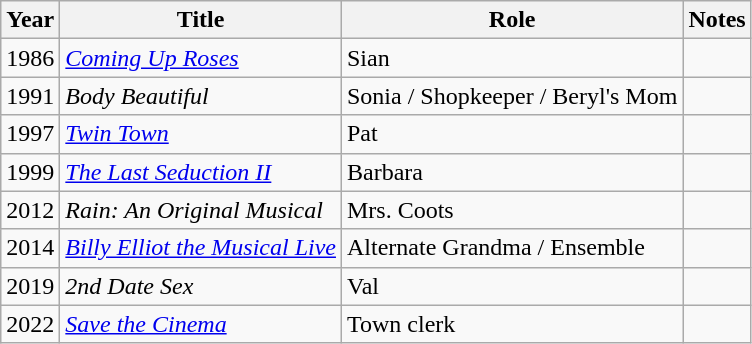<table class="wikitable sortable">
<tr>
<th>Year</th>
<th>Title</th>
<th>Role</th>
<th>Notes</th>
</tr>
<tr>
<td>1986</td>
<td><a href='#'><em>Coming Up Roses</em></a></td>
<td>Sian</td>
<td></td>
</tr>
<tr>
<td>1991</td>
<td><em>Body Beautiful</em></td>
<td>Sonia / Shopkeeper / Beryl's Mom</td>
<td></td>
</tr>
<tr>
<td>1997</td>
<td><em><a href='#'>Twin Town</a></em></td>
<td>Pat</td>
<td></td>
</tr>
<tr>
<td>1999</td>
<td><em><a href='#'>The Last Seduction II</a></em></td>
<td>Barbara</td>
<td></td>
</tr>
<tr>
<td>2012</td>
<td><em>Rain: An Original Musical</em></td>
<td>Mrs. Coots</td>
<td></td>
</tr>
<tr>
<td>2014</td>
<td><em><a href='#'>Billy Elliot the Musical Live</a></em></td>
<td>Alternate Grandma / Ensemble</td>
<td></td>
</tr>
<tr>
<td>2019</td>
<td><em>2nd Date Sex</em></td>
<td>Val</td>
<td></td>
</tr>
<tr>
<td>2022</td>
<td><em><a href='#'>Save the Cinema</a></em></td>
<td>Town clerk</td>
<td></td>
</tr>
</table>
